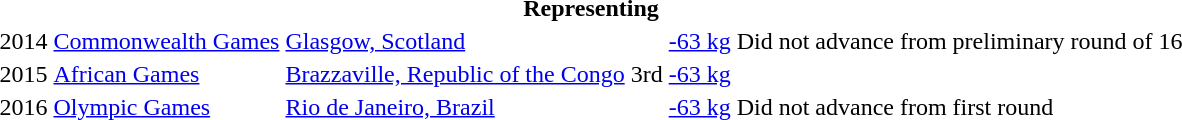<table>
<tr>
<th colspan="6">Representing </th>
</tr>
<tr>
<td>2014</td>
<td><a href='#'>Commonwealth Games</a></td>
<td><a href='#'>Glasgow, Scotland</a></td>
<td></td>
<td><a href='#'>-63 kg</a></td>
<td>Did not advance from preliminary round of 16</td>
</tr>
<tr>
<td>2015</td>
<td><a href='#'>African Games</a></td>
<td><a href='#'>Brazzaville, Republic of the Congo</a></td>
<td>3rd</td>
<td><a href='#'>-63 kg</a></td>
<td></td>
</tr>
<tr>
<td>2016</td>
<td><a href='#'>Olympic Games</a></td>
<td><a href='#'>Rio de Janeiro, Brazil</a></td>
<td></td>
<td><a href='#'>-63 kg</a></td>
<td>Did not advance from first round</td>
</tr>
</table>
